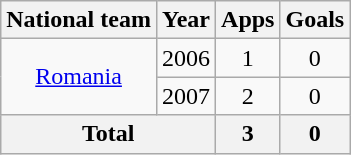<table class="wikitable" style="text-align:center">
<tr>
<th>National team</th>
<th>Year</th>
<th>Apps</th>
<th>Goals</th>
</tr>
<tr>
<td rowspan="2"><a href='#'>Romania</a></td>
<td>2006</td>
<td>1</td>
<td>0</td>
</tr>
<tr>
<td>2007</td>
<td>2</td>
<td>0</td>
</tr>
<tr>
<th colspan="2">Total</th>
<th>3</th>
<th>0</th>
</tr>
</table>
